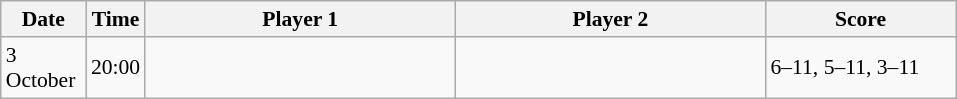<table class="sortable wikitable" style="font-size:90%">
<tr>
<th width="50">Date</th>
<th width="30">Time</th>
<th width="200">Player 1</th>
<th width="200">Player 2</th>
<th width="120">Score</th>
</tr>
<tr>
<td>3 October</td>
<td>20:00</td>
<td></td>
<td><strong></strong></td>
<td>6–11, 5–11, 3–11</td>
</tr>
</table>
